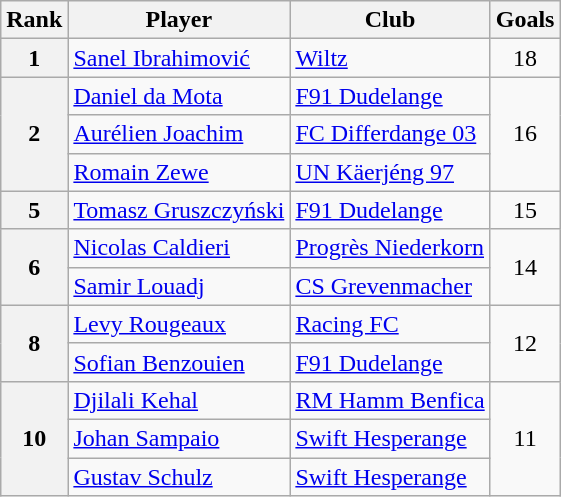<table class="wikitable" style="text-align:center">
<tr>
<th>Rank</th>
<th>Player</th>
<th>Club</th>
<th>Goals</th>
</tr>
<tr>
<th>1</th>
<td align="left"> <a href='#'>Sanel Ibrahimović</a></td>
<td align="left"><a href='#'>Wiltz</a></td>
<td>18</td>
</tr>
<tr>
<th rowspan="3">2</th>
<td align="left"> <a href='#'>Daniel da Mota</a></td>
<td align="left"><a href='#'>F91 Dudelange</a></td>
<td rowspan="3">16</td>
</tr>
<tr>
<td align="left"> <a href='#'>Aurélien Joachim</a></td>
<td align="left"><a href='#'>FC Differdange 03</a></td>
</tr>
<tr>
<td align="left"> <a href='#'>Romain Zewe</a></td>
<td align="left"><a href='#'>UN Käerjéng 97</a></td>
</tr>
<tr>
<th>5</th>
<td align="left"> <a href='#'>Tomasz Gruszczyński</a></td>
<td align="left"><a href='#'>F91 Dudelange</a></td>
<td>15</td>
</tr>
<tr>
<th rowspan="2">6</th>
<td align="left"> <a href='#'>Nicolas Caldieri</a></td>
<td align="left"><a href='#'>Progrès Niederkorn</a></td>
<td rowspan="2">14</td>
</tr>
<tr>
<td align="left"> <a href='#'>Samir Louadj</a></td>
<td align="left"><a href='#'>CS Grevenmacher</a></td>
</tr>
<tr>
<th rowspan="2">8</th>
<td align="left"> <a href='#'>Levy Rougeaux</a></td>
<td align="left"><a href='#'>Racing FC</a></td>
<td rowspan="2">12</td>
</tr>
<tr>
<td align="left"> <a href='#'>Sofian Benzouien</a></td>
<td align="left"><a href='#'>F91 Dudelange</a></td>
</tr>
<tr>
<th rowspan="3">10</th>
<td align="left"> <a href='#'>Djilali Kehal</a></td>
<td align="left"><a href='#'>RM Hamm Benfica</a></td>
<td rowspan="3">11</td>
</tr>
<tr>
<td align="left"> <a href='#'>Johan Sampaio</a></td>
<td align="left"><a href='#'>Swift Hesperange</a></td>
</tr>
<tr>
<td align="left"> <a href='#'>Gustav Schulz</a></td>
<td align="left"><a href='#'>Swift Hesperange</a></td>
</tr>
</table>
